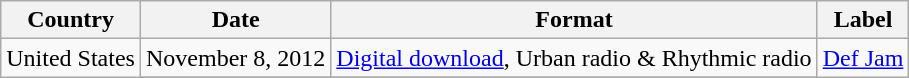<table class="wikitable">
<tr>
<th>Country</th>
<th>Date</th>
<th>Format</th>
<th>Label</th>
</tr>
<tr>
<td rowspan="3">United States</td>
<td>November 8, 2012</td>
<td><a href='#'>Digital download</a>, Urban radio & Rhythmic radio</td>
<td rowspan="3"><a href='#'>Def Jam</a></td>
</tr>
<tr>
</tr>
</table>
